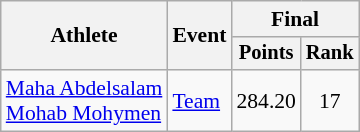<table class="wikitable" style="font-size:90%;">
<tr>
<th rowspan=2>Athlete</th>
<th rowspan=2>Event</th>
<th colspan=2>Final</th>
</tr>
<tr style="font-size:95%">
<th>Points</th>
<th>Rank</th>
</tr>
<tr align=center>
<td align=left><a href='#'>Maha Abdelsalam</a><br><a href='#'>Mohab Mohymen</a></td>
<td align=left><a href='#'>Team</a></td>
<td>284.20</td>
<td>17</td>
</tr>
</table>
